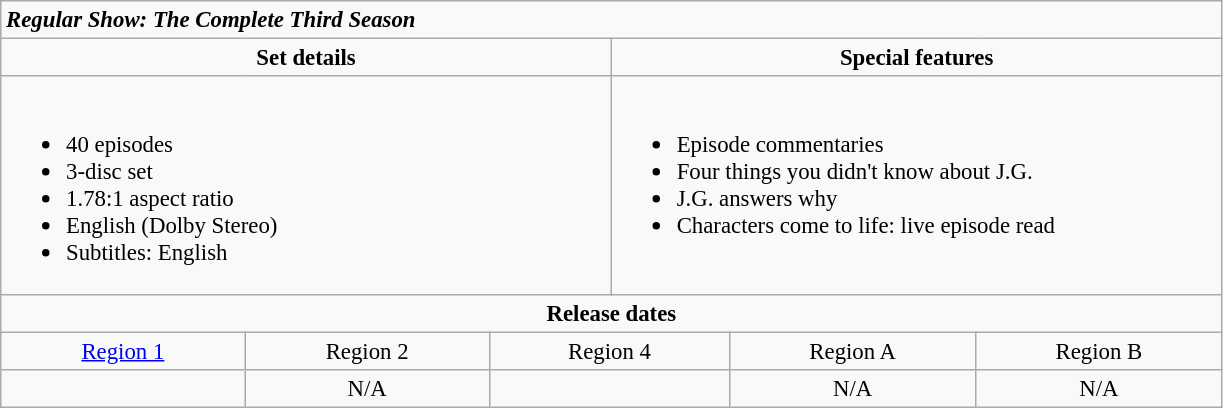<table class="wikitable" style="font-size: 95%;">
<tr style=>
<td colspan="10"><strong><em>Regular Show: The Complete Third Season</em></strong></td>
</tr>
<tr valign="top">
<td align="center" width="400" colspan="5"><strong>Set details</strong></td>
<td width="400" align="center" colspan="5"><strong>Special features</strong></td>
</tr>
<tr valign="top">
<td colspan="5" align="left" width="400"><br><ul><li>40 episodes</li><li>3-disc set</li><li>1.78:1 aspect ratio</li><li>English (Dolby Stereo)</li><li>Subtitles: English</li></ul></td>
<td colspan="5" align="left" width="400"><br><ul><li>Episode commentaries</li><li>Four things you didn't know about J.G.</li><li>J.G. answers why</li><li>Characters come to life: live episode read</li></ul></td>
</tr>
<tr>
<td colspan="10" align="center"><strong>Release dates</strong></td>
</tr>
<tr>
<td align="center" rowspan="1" colspan="2" align="center"><a href='#'>Region 1</a></td>
<td align="center" rowspan="1" colspan="2" align="center">Region 2</td>
<td align="center" rowspan="1" colspan="2" align="center">Region 4</td>
<td align="center" rowspan="1" colspan="2" align="center">Region A</td>
<td align="center" rowspan="1" colspan="2" align="center">Region B</td>
</tr>
<tr>
<td align="center" colspan="2" align="center"></td>
<td align="center" colspan="2" align="center">N/A</td>
<td align="center" colspan="2" align="center"></td>
<td align="center" colspan="2" align="center">N/A</td>
<td align="center" colspan="2" align="center">N/A</td>
</tr>
</table>
